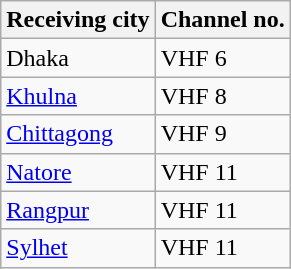<table class="wikitable sortable" style="text-align:middle">
<tr>
<th>Receiving city</th>
<th>Channel no.</th>
</tr>
<tr>
<td>Dhaka</td>
<td>VHF 6</td>
</tr>
<tr>
<td><a href='#'>Khulna</a></td>
<td>VHF 8</td>
</tr>
<tr>
<td><a href='#'>Chittagong</a></td>
<td>VHF 9</td>
</tr>
<tr>
<td><a href='#'>Natore</a></td>
<td>VHF 11</td>
</tr>
<tr>
<td><a href='#'>Rangpur</a></td>
<td>VHF 11</td>
</tr>
<tr>
<td><a href='#'>Sylhet</a></td>
<td>VHF 11</td>
</tr>
</table>
